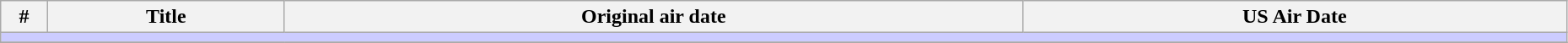<table class="wikitable" width="98%">
<tr>
<th width="3%">#</th>
<th>Title</th>
<th>Original air date</th>
<th>US Air Date</th>
</tr>
<tr>
<td colspan="5" bgcolor="#CCF"></td>
</tr>
<tr>
</tr>
</table>
